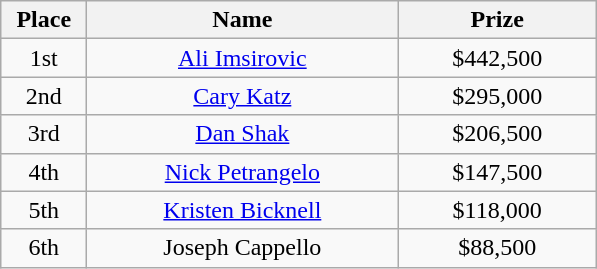<table class="wikitable">
<tr>
<th width="50">Place</th>
<th width="200">Name</th>
<th width="125">Prize</th>
</tr>
<tr>
<td align = "center">1st</td>
<td align = "center"><a href='#'>Ali Imsirovic</a></td>
<td align = "center">$442,500</td>
</tr>
<tr>
<td align = "center">2nd</td>
<td align = "center"><a href='#'>Cary Katz</a></td>
<td align = "center">$295,000</td>
</tr>
<tr>
<td align = "center">3rd</td>
<td align = "center"><a href='#'>Dan Shak</a></td>
<td align = "center">$206,500</td>
</tr>
<tr>
<td align = "center">4th</td>
<td align = "center"><a href='#'>Nick Petrangelo</a></td>
<td align = "center">$147,500</td>
</tr>
<tr>
<td align = "center">5th</td>
<td align = "center"><a href='#'>Kristen Bicknell</a></td>
<td align = "center">$118,000</td>
</tr>
<tr>
<td align = "center">6th</td>
<td align = "center">Joseph Cappello</td>
<td align = "center">$88,500</td>
</tr>
</table>
